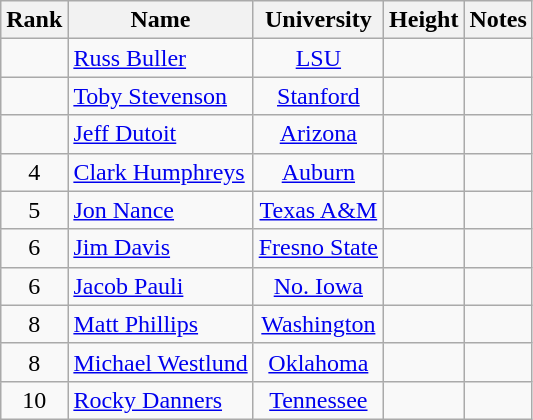<table class="wikitable sortable" style="text-align:center">
<tr>
<th>Rank</th>
<th>Name</th>
<th>University</th>
<th>Height</th>
<th>Notes</th>
</tr>
<tr>
<td></td>
<td align=left><a href='#'>Russ Buller</a></td>
<td><a href='#'>LSU</a></td>
<td></td>
<td></td>
</tr>
<tr>
<td></td>
<td align=left><a href='#'>Toby Stevenson</a></td>
<td><a href='#'>Stanford</a></td>
<td></td>
<td></td>
</tr>
<tr>
<td></td>
<td align=left><a href='#'>Jeff Dutoit</a></td>
<td><a href='#'>Arizona</a></td>
<td></td>
<td></td>
</tr>
<tr>
<td>4</td>
<td align=left><a href='#'>Clark Humphreys</a></td>
<td><a href='#'>Auburn</a></td>
<td></td>
<td></td>
</tr>
<tr>
<td>5</td>
<td align=left><a href='#'>Jon Nance</a></td>
<td><a href='#'>Texas A&M</a></td>
<td></td>
<td></td>
</tr>
<tr>
<td>6</td>
<td align=left><a href='#'>Jim Davis</a></td>
<td><a href='#'>Fresno State</a></td>
<td></td>
<td></td>
</tr>
<tr>
<td>6</td>
<td align=left><a href='#'>Jacob Pauli</a></td>
<td><a href='#'>No. Iowa</a></td>
<td></td>
<td></td>
</tr>
<tr>
<td>8</td>
<td align=left><a href='#'>Matt Phillips</a></td>
<td><a href='#'>Washington</a></td>
<td></td>
<td></td>
</tr>
<tr>
<td>8</td>
<td align=left><a href='#'>Michael Westlund</a></td>
<td><a href='#'>Oklahoma</a></td>
<td></td>
<td></td>
</tr>
<tr>
<td>10</td>
<td align=left><a href='#'>Rocky Danners</a></td>
<td><a href='#'>Tennessee</a></td>
<td></td>
<td></td>
</tr>
</table>
